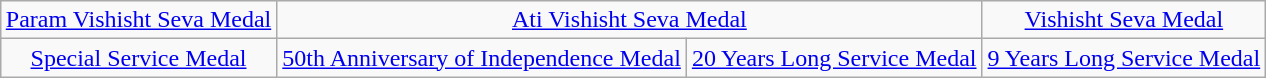<table class="wikitable" style="margin:1em auto; text-align:center;">
<tr>
<td colspan="1"><a href='#'>Param Vishisht Seva Medal</a></td>
<td colspan="2"><a href='#'>Ati Vishisht Seva Medal</a></td>
<td colspan="1"><a href='#'>Vishisht Seva Medal</a></td>
</tr>
<tr>
<td><a href='#'>Special Service Medal</a></td>
<td><a href='#'>50th Anniversary of Independence Medal</a></td>
<td><a href='#'>20 Years Long Service Medal</a></td>
<td><a href='#'>9 Years Long Service Medal</a></td>
</tr>
</table>
